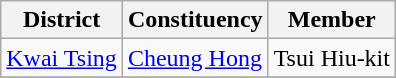<table class="wikitable" style="text-align:left;">
<tr>
<th>District</th>
<th>Constituency</th>
<th>Member</th>
</tr>
<tr>
<td rowspan=1><a href='#'>Kwai Tsing</a></td>
<td><a href='#'>Cheung Hong</a></td>
<td>Tsui Hiu-kit</td>
</tr>
<tr>
</tr>
</table>
